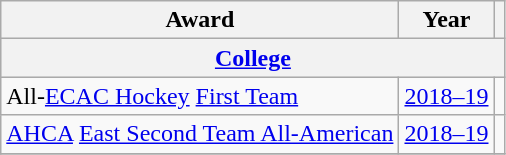<table class="wikitable">
<tr>
<th>Award</th>
<th>Year</th>
<th></th>
</tr>
<tr ALIGN="center" bgcolor="#e0e0e0">
<th colspan="3"><a href='#'>College</a></th>
</tr>
<tr>
<td>All-<a href='#'>ECAC Hockey</a> <a href='#'>First Team</a></td>
<td><a href='#'>2018–19</a></td>
<td></td>
</tr>
<tr>
<td><a href='#'>AHCA</a> <a href='#'>East Second Team All-American</a></td>
<td><a href='#'>2018–19</a></td>
<td></td>
</tr>
<tr>
</tr>
</table>
